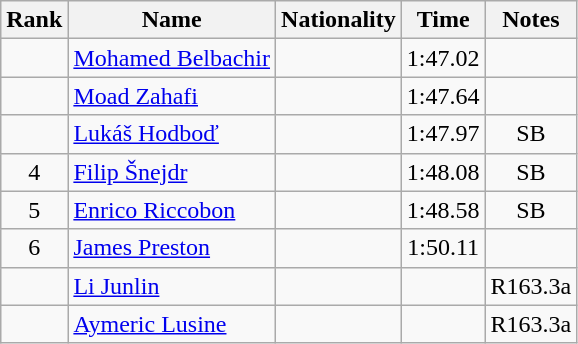<table class="wikitable sortable" style="text-align:center">
<tr>
<th>Rank</th>
<th>Name</th>
<th>Nationality</th>
<th>Time</th>
<th>Notes</th>
</tr>
<tr>
<td></td>
<td align=left><a href='#'>Mohamed Belbachir</a></td>
<td align=left></td>
<td>1:47.02</td>
<td></td>
</tr>
<tr>
<td></td>
<td align=left><a href='#'>Moad Zahafi</a></td>
<td align=left></td>
<td>1:47.64</td>
<td></td>
</tr>
<tr>
<td></td>
<td align=left><a href='#'>Lukáš Hodboď</a></td>
<td align=left></td>
<td>1:47.97</td>
<td>SB</td>
</tr>
<tr>
<td>4</td>
<td align=left><a href='#'>Filip Šnejdr</a></td>
<td align=left></td>
<td>1:48.08</td>
<td>SB</td>
</tr>
<tr>
<td>5</td>
<td align=left><a href='#'>Enrico Riccobon</a></td>
<td align=left></td>
<td>1:48.58</td>
<td>SB</td>
</tr>
<tr>
<td>6</td>
<td align=left><a href='#'>James Preston</a></td>
<td align=left></td>
<td>1:50.11</td>
<td></td>
</tr>
<tr>
<td></td>
<td align=left><a href='#'>Li Junlin</a></td>
<td align=left></td>
<td></td>
<td>R163.3a</td>
</tr>
<tr>
<td></td>
<td align=left><a href='#'>Aymeric Lusine</a></td>
<td align=left></td>
<td></td>
<td>R163.3a</td>
</tr>
</table>
